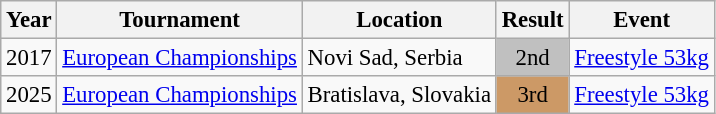<table class="wikitable" style="font-size: 95%;">
<tr>
<th>Year</th>
<th>Tournament</th>
<th>Location</th>
<th>Result</th>
<th>Event</th>
</tr>
<tr>
<td>2017</td>
<td><a href='#'>European Championships</a></td>
<td>Novi Sad, Serbia</td>
<td align="center" bgcolor="silver">2nd</td>
<td><a href='#'>Freestyle 53kg</a></td>
</tr>
<tr>
<td>2025</td>
<td><a href='#'>European Championships</a></td>
<td>Bratislava, Slovakia</td>
<td align="center" bgcolor="cc9966">3rd</td>
<td><a href='#'>Freestyle 53kg</a></td>
</tr>
</table>
